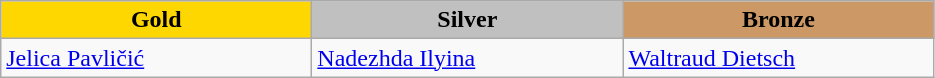<table class="wikitable" style="text-align:left">
<tr align="center">
<td width=200 bgcolor=gold><strong>Gold</strong></td>
<td width=200 bgcolor=silver><strong>Silver</strong></td>
<td width=200 bgcolor=CC9966><strong>Bronze</strong></td>
</tr>
<tr>
<td><a href='#'>Jelica Pavličić</a><br><em></em></td>
<td><a href='#'>Nadezhda Ilyina</a><br><em></em></td>
<td><a href='#'>Waltraud Dietsch</a><br><em></em></td>
</tr>
</table>
